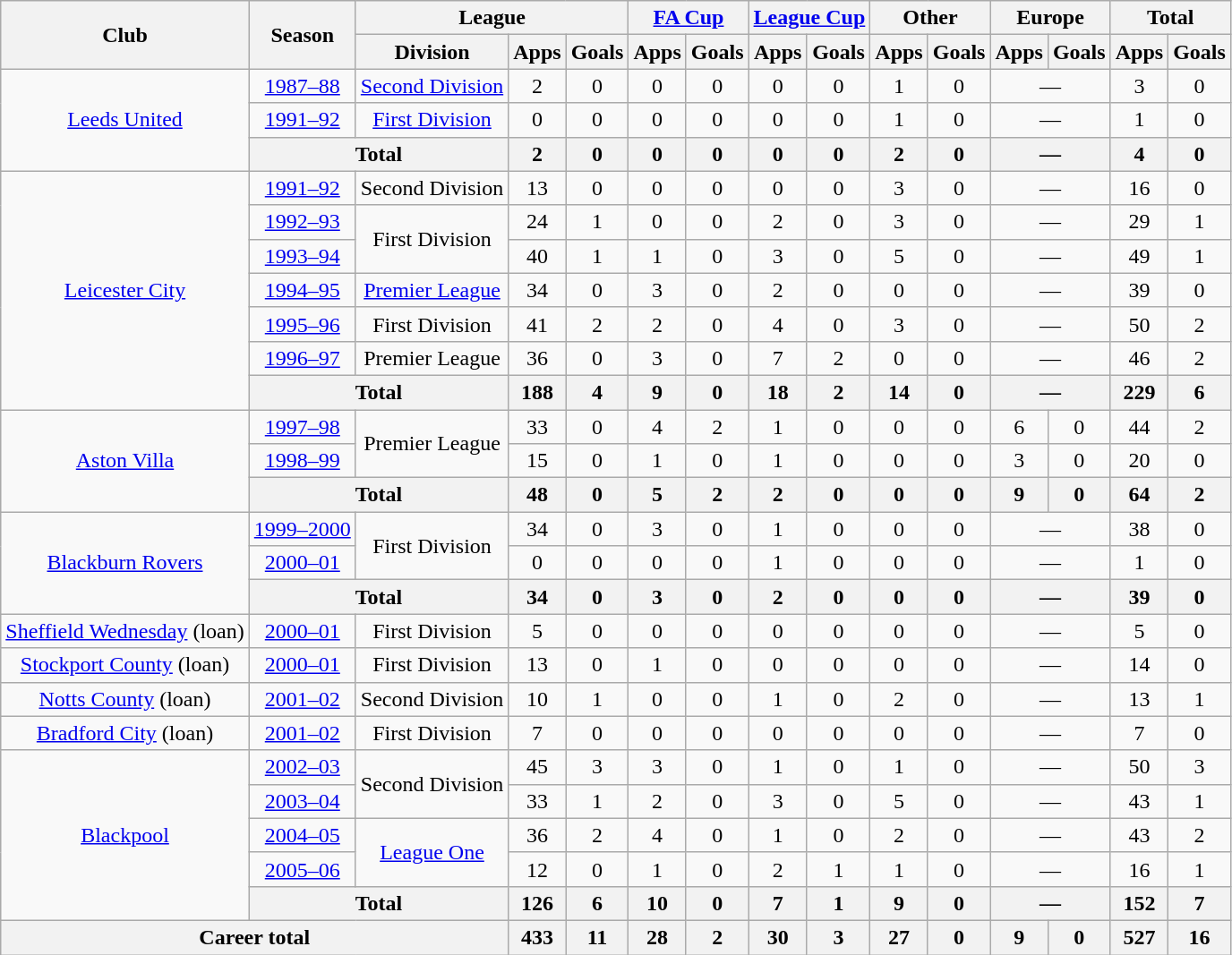<table class="wikitable" style="text-align:center">
<tr>
<th rowspan="2">Club</th>
<th rowspan="2">Season</th>
<th colspan="3">League</th>
<th colspan="2"><a href='#'>FA Cup</a></th>
<th colspan="2"><a href='#'>League Cup</a></th>
<th colspan="2">Other</th>
<th colspan="2">Europe</th>
<th colspan="2">Total</th>
</tr>
<tr>
<th>Division</th>
<th>Apps</th>
<th>Goals</th>
<th>Apps</th>
<th>Goals</th>
<th>Apps</th>
<th>Goals</th>
<th>Apps</th>
<th>Goals</th>
<th>Apps</th>
<th>Goals</th>
<th>Apps</th>
<th>Goals</th>
</tr>
<tr>
<td rowspan="3"><a href='#'>Leeds United</a></td>
<td><a href='#'>1987–88</a></td>
<td><a href='#'>Second Division</a></td>
<td>2</td>
<td>0</td>
<td>0</td>
<td>0</td>
<td>0</td>
<td>0</td>
<td>1</td>
<td>0</td>
<td colspan="2">—</td>
<td>3</td>
<td>0</td>
</tr>
<tr>
<td><a href='#'>1991–92</a></td>
<td><a href='#'>First Division</a></td>
<td>0</td>
<td>0</td>
<td>0</td>
<td>0</td>
<td>0</td>
<td>0</td>
<td>1</td>
<td>0</td>
<td colspan="2">—</td>
<td>1</td>
<td>0</td>
</tr>
<tr>
<th colspan="2">Total</th>
<th>2</th>
<th>0</th>
<th>0</th>
<th>0</th>
<th>0</th>
<th>0</th>
<th>2</th>
<th>0</th>
<th colspan="2">—</th>
<th>4</th>
<th>0</th>
</tr>
<tr>
<td rowspan="7"><a href='#'>Leicester City</a></td>
<td><a href='#'>1991–92</a></td>
<td>Second Division</td>
<td>13</td>
<td>0</td>
<td>0</td>
<td>0</td>
<td>0</td>
<td>0</td>
<td>3</td>
<td>0</td>
<td colspan="2">—</td>
<td>16</td>
<td>0</td>
</tr>
<tr>
<td><a href='#'>1992–93</a></td>
<td rowspan="2">First Division</td>
<td>24</td>
<td>1</td>
<td>0</td>
<td>0</td>
<td>2</td>
<td>0</td>
<td>3</td>
<td>0</td>
<td colspan="2">—</td>
<td>29</td>
<td>1</td>
</tr>
<tr>
<td><a href='#'>1993–94</a></td>
<td>40</td>
<td>1</td>
<td>1</td>
<td>0</td>
<td>3</td>
<td>0</td>
<td>5</td>
<td>0</td>
<td colspan="2">—</td>
<td>49</td>
<td>1</td>
</tr>
<tr>
<td><a href='#'>1994–95</a></td>
<td><a href='#'>Premier League</a></td>
<td>34</td>
<td>0</td>
<td>3</td>
<td>0</td>
<td>2</td>
<td>0</td>
<td>0</td>
<td>0</td>
<td colspan="2">—</td>
<td>39</td>
<td>0</td>
</tr>
<tr>
<td><a href='#'>1995–96</a></td>
<td>First Division</td>
<td>41</td>
<td>2</td>
<td>2</td>
<td>0</td>
<td>4</td>
<td>0</td>
<td>3</td>
<td>0</td>
<td colspan="2">—</td>
<td>50</td>
<td>2</td>
</tr>
<tr>
<td><a href='#'>1996–97</a></td>
<td>Premier League</td>
<td>36</td>
<td>0</td>
<td>3</td>
<td>0</td>
<td>7</td>
<td>2</td>
<td>0</td>
<td>0</td>
<td colspan="2">—</td>
<td>46</td>
<td>2</td>
</tr>
<tr>
<th colspan="2">Total</th>
<th>188</th>
<th>4</th>
<th>9</th>
<th>0</th>
<th>18</th>
<th>2</th>
<th>14</th>
<th>0</th>
<th colspan="2">—</th>
<th>229</th>
<th>6</th>
</tr>
<tr>
<td rowspan="3"><a href='#'>Aston Villa</a></td>
<td><a href='#'>1997–98</a></td>
<td rowspan="2">Premier League</td>
<td>33</td>
<td>0</td>
<td>4</td>
<td>2</td>
<td>1</td>
<td>0</td>
<td>0</td>
<td>0</td>
<td>6</td>
<td>0</td>
<td>44</td>
<td>2</td>
</tr>
<tr>
<td><a href='#'>1998–99</a></td>
<td>15</td>
<td>0</td>
<td>1</td>
<td>0</td>
<td>1</td>
<td>0</td>
<td>0</td>
<td>0</td>
<td>3</td>
<td>0</td>
<td>20</td>
<td>0</td>
</tr>
<tr>
<th colspan="2">Total</th>
<th>48</th>
<th>0</th>
<th>5</th>
<th>2</th>
<th>2</th>
<th>0</th>
<th>0</th>
<th>0</th>
<th>9</th>
<th>0</th>
<th>64</th>
<th>2</th>
</tr>
<tr>
<td rowspan="3"><a href='#'>Blackburn Rovers</a></td>
<td><a href='#'>1999–2000</a></td>
<td rowspan="2">First Division</td>
<td>34</td>
<td>0</td>
<td>3</td>
<td>0</td>
<td>1</td>
<td>0</td>
<td>0</td>
<td>0</td>
<td colspan="2">—</td>
<td>38</td>
<td>0</td>
</tr>
<tr>
<td><a href='#'>2000–01</a></td>
<td>0</td>
<td>0</td>
<td>0</td>
<td>0</td>
<td>1</td>
<td>0</td>
<td>0</td>
<td>0</td>
<td colspan="2">—</td>
<td>1</td>
<td>0</td>
</tr>
<tr>
<th colspan="2">Total</th>
<th>34</th>
<th>0</th>
<th>3</th>
<th>0</th>
<th>2</th>
<th>0</th>
<th>0</th>
<th>0</th>
<th colspan="2">—</th>
<th>39</th>
<th>0</th>
</tr>
<tr>
<td><a href='#'>Sheffield Wednesday</a> (loan)</td>
<td><a href='#'>2000–01</a></td>
<td>First Division</td>
<td>5</td>
<td>0</td>
<td>0</td>
<td>0</td>
<td>0</td>
<td>0</td>
<td>0</td>
<td>0</td>
<td colspan="2">—</td>
<td>5</td>
<td>0</td>
</tr>
<tr>
<td><a href='#'>Stockport County</a> (loan)</td>
<td><a href='#'>2000–01</a></td>
<td>First Division</td>
<td>13</td>
<td>0</td>
<td>1</td>
<td>0</td>
<td>0</td>
<td>0</td>
<td>0</td>
<td>0</td>
<td colspan="2">—</td>
<td>14</td>
<td>0</td>
</tr>
<tr>
<td><a href='#'>Notts County</a> (loan)</td>
<td><a href='#'>2001–02</a></td>
<td>Second Division</td>
<td>10</td>
<td>1</td>
<td>0</td>
<td>0</td>
<td>1</td>
<td>0</td>
<td>2</td>
<td>0</td>
<td colspan="2">—</td>
<td>13</td>
<td>1</td>
</tr>
<tr>
<td><a href='#'>Bradford City</a> (loan)</td>
<td><a href='#'>2001–02</a></td>
<td>First Division</td>
<td>7</td>
<td>0</td>
<td>0</td>
<td>0</td>
<td>0</td>
<td>0</td>
<td>0</td>
<td>0</td>
<td colspan="2">—</td>
<td>7</td>
<td>0</td>
</tr>
<tr>
<td rowspan="5"><a href='#'>Blackpool</a></td>
<td><a href='#'>2002–03</a></td>
<td rowspan="2">Second Division</td>
<td>45</td>
<td>3</td>
<td>3</td>
<td>0</td>
<td>1</td>
<td>0</td>
<td>1</td>
<td>0</td>
<td colspan="2">—</td>
<td>50</td>
<td>3</td>
</tr>
<tr>
<td><a href='#'>2003–04</a></td>
<td>33</td>
<td>1</td>
<td>2</td>
<td>0</td>
<td>3</td>
<td>0</td>
<td>5</td>
<td>0</td>
<td colspan="2">—</td>
<td>43</td>
<td>1</td>
</tr>
<tr>
<td><a href='#'>2004–05</a></td>
<td rowspan="2"><a href='#'>League One</a></td>
<td>36</td>
<td>2</td>
<td>4</td>
<td>0</td>
<td>1</td>
<td>0</td>
<td>2</td>
<td>0</td>
<td colspan="2">—</td>
<td>43</td>
<td>2</td>
</tr>
<tr>
<td><a href='#'>2005–06</a></td>
<td>12</td>
<td>0</td>
<td>1</td>
<td>0</td>
<td>2</td>
<td>1</td>
<td>1</td>
<td>0</td>
<td colspan="2">—</td>
<td>16</td>
<td>1</td>
</tr>
<tr>
<th colspan="2">Total</th>
<th>126</th>
<th>6</th>
<th>10</th>
<th>0</th>
<th>7</th>
<th>1</th>
<th>9</th>
<th>0</th>
<th colspan="2">—</th>
<th>152</th>
<th>7</th>
</tr>
<tr>
<th colspan="3">Career total</th>
<th>433</th>
<th>11</th>
<th>28</th>
<th>2</th>
<th>30</th>
<th>3</th>
<th>27</th>
<th>0</th>
<th>9</th>
<th>0</th>
<th>527</th>
<th>16</th>
</tr>
</table>
